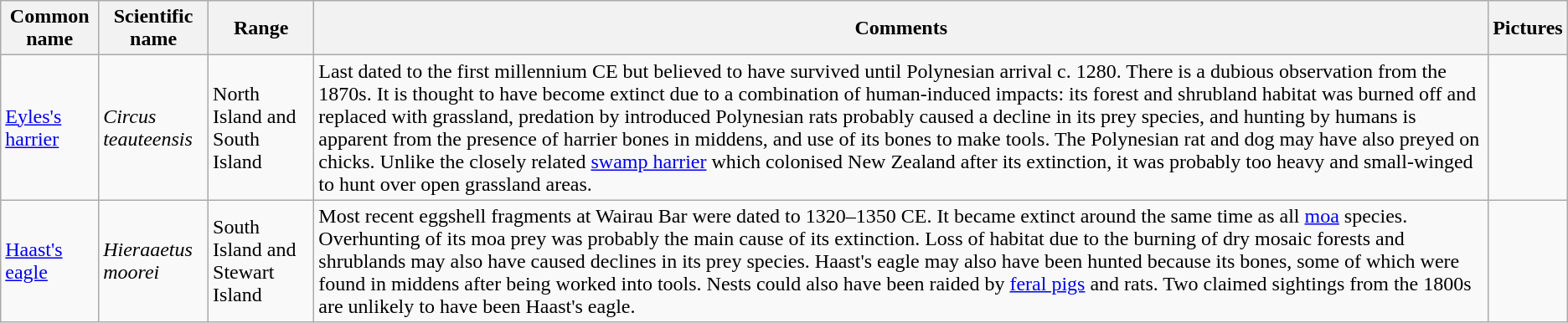<table class="wikitable sortable">
<tr>
<th>Common name</th>
<th>Scientific name</th>
<th>Range</th>
<th class="unsortable">Comments</th>
<th class="unsortable">Pictures</th>
</tr>
<tr>
<td><a href='#'>Eyles's harrier</a></td>
<td><em>Circus teauteensis</em></td>
<td>North Island and South Island</td>
<td>Last dated to the first millennium CE but believed to have survived until Polynesian arrival c. 1280. There is a dubious observation from the 1870s. It is thought to have become extinct due to a combination of human-induced impacts: its forest and shrubland habitat was burned off and replaced with grassland, predation by introduced Polynesian rats probably caused a decline in its prey species, and hunting by humans is apparent from the presence of harrier bones in middens, and use of its bones to make tools. The Polynesian rat and dog may have also preyed on chicks. Unlike the closely related <a href='#'>swamp harrier</a> which colonised New Zealand after its extinction, it was probably too heavy and small-winged to hunt over open grassland areas.</td>
<td></td>
</tr>
<tr>
<td><a href='#'>Haast's eagle</a></td>
<td><em>Hieraaetus moorei</em></td>
<td>South Island and Stewart Island</td>
<td>Most recent eggshell fragments at Wairau Bar were dated to 1320–1350 CE. It became extinct around the same time as all <a href='#'>moa</a> species. Overhunting of its moa prey was probably the main cause of its extinction. Loss of habitat due to the burning of dry mosaic forests and shrublands may also have caused declines in its prey species. Haast's eagle may also have been hunted because its bones, some of which were found in middens after being worked into tools. Nests could also have been raided by <a href='#'>feral pigs</a> and rats. Two claimed sightings from the 1800s are unlikely to have been Haast's eagle.</td>
<td></td>
</tr>
</table>
